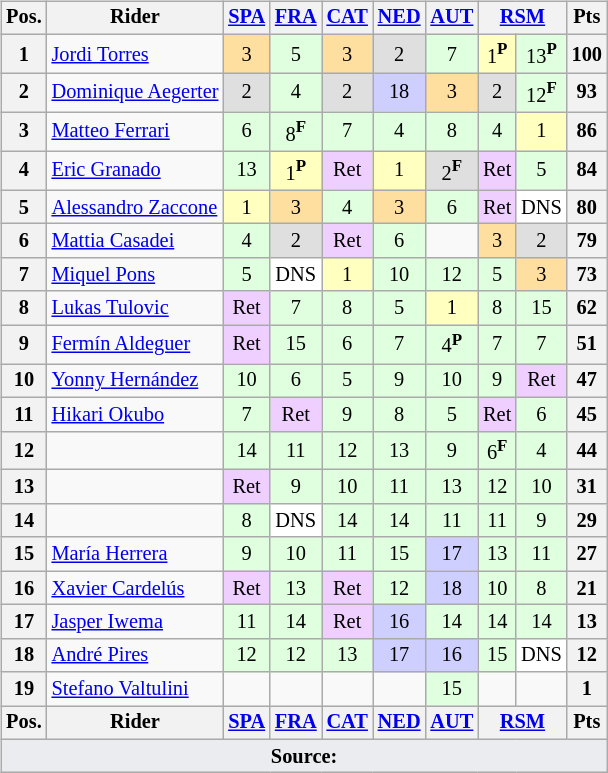<table>
<tr>
<td><br><table class="wikitable" style="font-size:85%; text-align:center;">
<tr>
<th>Pos.</th>
<th>Rider</th>
<th><a href='#'>SPA</a><br></th>
<th><a href='#'>FRA</a><br></th>
<th><a href='#'>CAT</a><br></th>
<th><a href='#'>NED</a><br></th>
<th><a href='#'>AUT</a><br></th>
<th colspan=2><a href='#'>RSM</a><br></th>
<th>Pts</th>
</tr>
<tr>
<th>1</th>
<td align=left> <a href='#'>Jordi Torres</a></td>
<td style="background:#ffdf9f;">3</td>
<td style="background:#dfffdf;">5</td>
<td style="background:#ffdf9f;">3</td>
<td style="background:#dfdfdf;">2</td>
<td style="background:#dfffdf;">7</td>
<td style="background:#ffffbf;">1<strong><sup>P</sup></strong></td>
<td style="background:#dfffdf;">13<strong><sup>P</sup></strong></td>
<th>100</th>
</tr>
<tr>
<th>2</th>
<td align=left> <a href='#'>Dominique Aegerter</a></td>
<td style="background:#dfdfdf;">2</td>
<td style="background:#dfffdf;">4</td>
<td style="background:#dfdfdf;">2</td>
<td style="background:#cfcfff;">18</td>
<td style="background:#ffdf9f;">3</td>
<td style="background:#dfdfdf;">2</td>
<td style="background:#dfffdf;">12<strong><sup>F</sup></strong></td>
<th>93</th>
</tr>
<tr>
<th>3</th>
<td align=left> <a href='#'>Matteo Ferrari</a></td>
<td style="background:#dfffdf;">6</td>
<td style="background:#dfffdf;">8<strong><sup>F</sup></strong></td>
<td style="background:#dfffdf;">7</td>
<td style="background:#dfffdf;">4</td>
<td style="background:#dfffdf;">8</td>
<td style="background:#dfffdf;">4</td>
<td style="background:#ffffbf;">1</td>
<th>86</th>
</tr>
<tr>
<th>4</th>
<td align=left> <a href='#'>Eric Granado</a></td>
<td style="background:#dfffdf;">13</td>
<td style="background:#ffffbf;">1<strong><sup>P</sup></strong></td>
<td style="background:#efcfff;">Ret</td>
<td style="background:#ffffbf;">1</td>
<td style="background:#dfdfdf;">2<strong><sup>F</sup></strong></td>
<td style="background:#efcfff;">Ret</td>
<td style="background:#dfffdf;">5</td>
<th>84</th>
</tr>
<tr>
<th>5</th>
<td align=left nowrap> <a href='#'>Alessandro Zaccone</a></td>
<td style="background:#ffffbf;">1</td>
<td style="background:#ffdf9f;">3</td>
<td style="background:#dfffdf;">4</td>
<td style="background:#ffdf9f;">3</td>
<td style="background:#dfffdf;">6</td>
<td style="background:#efcfff;">Ret</td>
<td style="background:#ffffff;">DNS</td>
<th>80</th>
</tr>
<tr>
<th>6</th>
<td align=left> <a href='#'>Mattia Casadei</a></td>
<td style="background:#dfffdf;">4</td>
<td style="background:#dfdfdf;">2</td>
<td style="background:#efcfff;">Ret</td>
<td style="background:#dfffdf;">6</td>
<td></td>
<td style="background:#ffdf9f;">3</td>
<td style="background:#dfdfdf;">2</td>
<th>79</th>
</tr>
<tr>
<th>7</th>
<td align=left> <a href='#'>Miquel Pons</a></td>
<td style="background:#dfffdf;">5</td>
<td style="background:#ffffff;">DNS</td>
<td style="background:#ffffbf;">1</td>
<td style="background:#dfffdf;">10</td>
<td style="background:#dfffdf;">12</td>
<td style="background:#dfffdf;">5</td>
<td style="background:#ffdf9f;">3</td>
<th>73</th>
</tr>
<tr>
<th>8</th>
<td align=left> <a href='#'>Lukas Tulovic</a></td>
<td style="background:#efcfff;">Ret</td>
<td style="background:#dfffdf;">7</td>
<td style="background:#dfffdf;">8</td>
<td style="background:#dfffdf;">5</td>
<td style="background:#ffffbf;">1</td>
<td style="background:#dfffdf;">8</td>
<td style="background:#dfffdf;">15</td>
<th>62</th>
</tr>
<tr>
<th>9</th>
<td align=left> <a href='#'>Fermín Aldeguer</a></td>
<td style="background:#efcfff;">Ret</td>
<td style="background:#dfffdf;">15</td>
<td style="background:#dfffdf;">6</td>
<td style="background:#dfffdf;">7</td>
<td style="background:#dfffdf;">4<strong><sup>P</sup></strong></td>
<td style="background:#dfffdf;">7</td>
<td style="background:#dfffdf;">7</td>
<th>51</th>
</tr>
<tr>
<th>10</th>
<td align=left> <a href='#'>Yonny Hernández</a></td>
<td style="background:#dfffdf;">10</td>
<td style="background:#dfffdf;">6</td>
<td style="background:#dfffdf;">5</td>
<td style="background:#dfffdf;">9</td>
<td style="background:#dfffdf;">10</td>
<td style="background:#dfffdf;">9</td>
<td style="background:#efcfff;">Ret</td>
<th>47</th>
</tr>
<tr>
<th>11</th>
<td align=left> <a href='#'>Hikari Okubo</a></td>
<td style="background:#dfffdf;">7</td>
<td style="background:#efcfff;">Ret</td>
<td style="background:#dfffdf;">9</td>
<td style="background:#dfffdf;">8</td>
<td style="background:#dfffdf;">5</td>
<td style="background:#efcfff;">Ret</td>
<td style="background:#dfffdf;">6</td>
<th>45</th>
</tr>
<tr>
<th>12</th>
<td align=left> </td>
<td style="background:#dfffdf;">14</td>
<td style="background:#dfffdf;">11</td>
<td style="background:#dfffdf;">12</td>
<td style="background:#dfffdf;">13</td>
<td style="background:#dfffdf;">9</td>
<td style="background:#dfffdf;">6<strong><sup>F</sup></strong></td>
<td style="background:#dfffdf;">4</td>
<th>44</th>
</tr>
<tr>
<th>13</th>
<td align=left> </td>
<td style="background:#efcfff;">Ret</td>
<td style="background:#dfffdf;">9</td>
<td style="background:#dfffdf;">10</td>
<td style="background:#dfffdf;">11</td>
<td style="background:#dfffdf;">13</td>
<td style="background:#dfffdf;">12</td>
<td style="background:#dfffdf;">10</td>
<th>31</th>
</tr>
<tr>
<th>14</th>
<td align=left> </td>
<td style="background:#dfffdf;">8</td>
<td style="background:#ffffff;">DNS</td>
<td style="background:#dfffdf;">14</td>
<td style="background:#dfffdf;">14</td>
<td style="background:#dfffdf;">11</td>
<td style="background:#dfffdf;">11</td>
<td style="background:#dfffdf;">9</td>
<th>29</th>
</tr>
<tr>
<th>15</th>
<td align=left> <a href='#'>María Herrera</a></td>
<td style="background:#dfffdf;">9</td>
<td style="background:#dfffdf;">10</td>
<td style="background:#dfffdf;">11</td>
<td style="background:#dfffdf;">15</td>
<td style="background:#cfcfff;">17</td>
<td style="background:#dfffdf;">13</td>
<td style="background:#dfffdf;">11</td>
<th>27</th>
</tr>
<tr>
<th>16</th>
<td align=left> <a href='#'>Xavier Cardelús</a></td>
<td style="background:#efcfff;">Ret</td>
<td style="background:#dfffdf;">13</td>
<td style="background:#efcfff;">Ret</td>
<td style="background:#dfffdf;">12</td>
<td style="background:#cfcfff;">18</td>
<td style="background:#dfffdf;">10</td>
<td style="background:#dfffdf;">8</td>
<th>21</th>
</tr>
<tr>
<th>17</th>
<td align=left> <a href='#'>Jasper Iwema</a></td>
<td style="background:#dfffdf;">11</td>
<td style="background:#dfffdf;">14</td>
<td style="background:#efcfff;">Ret</td>
<td style="background:#cfcfff;">16</td>
<td style="background:#dfffdf;">14</td>
<td style="background:#dfffdf;">14</td>
<td style="background:#dfffdf;">14</td>
<th>13</th>
</tr>
<tr>
<th>18</th>
<td align=left> <a href='#'>André Pires</a></td>
<td style="background:#dfffdf;">12</td>
<td style="background:#dfffdf;">12</td>
<td style="background:#dfffdf;">13</td>
<td style="background:#cfcfff;">17</td>
<td style="background:#cfcfff;">16</td>
<td style="background:#dfffdf;">15</td>
<td style="background:#ffffff;">DNS</td>
<th>12</th>
</tr>
<tr>
<th>19</th>
<td align=left> <a href='#'>Stefano Valtulini</a></td>
<td></td>
<td></td>
<td></td>
<td></td>
<td style="background:#dfffdf;">15</td>
<td></td>
<td></td>
<th>1</th>
</tr>
<tr>
<th>Pos.</th>
<th>Rider</th>
<th><a href='#'>SPA</a><br></th>
<th><a href='#'>FRA</a><br></th>
<th><a href='#'>CAT</a><br></th>
<th><a href='#'>NED</a><br></th>
<th><a href='#'>AUT</a><br></th>
<th colspan=2><a href='#'>RSM</a><br></th>
<th>Pts</th>
</tr>
<tr>
<td colspan="10" style="background-color:#EAECF0;text-align:center"><strong>Source:</strong></td>
</tr>
</table>
</td>
<td valign="top"><br></td>
</tr>
</table>
